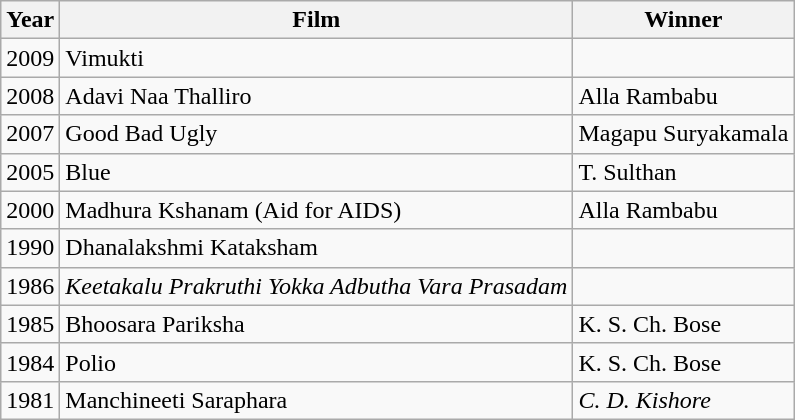<table class="wikitable sortable">
<tr>
<th>Year</th>
<th>Film</th>
<th>Winner</th>
</tr>
<tr>
<td>2009</td>
<td>Vimukti</td>
<td></td>
</tr>
<tr>
<td>2008</td>
<td>Adavi Naa Thalliro</td>
<td>Alla Rambabu</td>
</tr>
<tr>
<td>2007</td>
<td>Good Bad Ugly</td>
<td>Magapu Suryakamala</td>
</tr>
<tr>
<td>2005</td>
<td>Blue</td>
<td>T. Sulthan</td>
</tr>
<tr>
<td>2000</td>
<td>Madhura Kshanam (Aid for AIDS)</td>
<td>Alla Rambabu</td>
</tr>
<tr>
<td>1990</td>
<td>Dhanalakshmi Kataksham</td>
<td></td>
</tr>
<tr>
<td>1986</td>
<td><em>Keetakalu Prakruthi Yokka Adbutha Vara Prasadam</em></td>
<td></td>
</tr>
<tr>
<td>1985</td>
<td>Bhoosara Pariksha</td>
<td>K. S. Ch. Bose</td>
</tr>
<tr>
<td>1984</td>
<td>Polio</td>
<td>K. S. Ch. Bose</td>
</tr>
<tr>
<td>1981</td>
<td>Manchineeti Saraphara</td>
<td><em>C. D. Kishore</em></td>
</tr>
</table>
